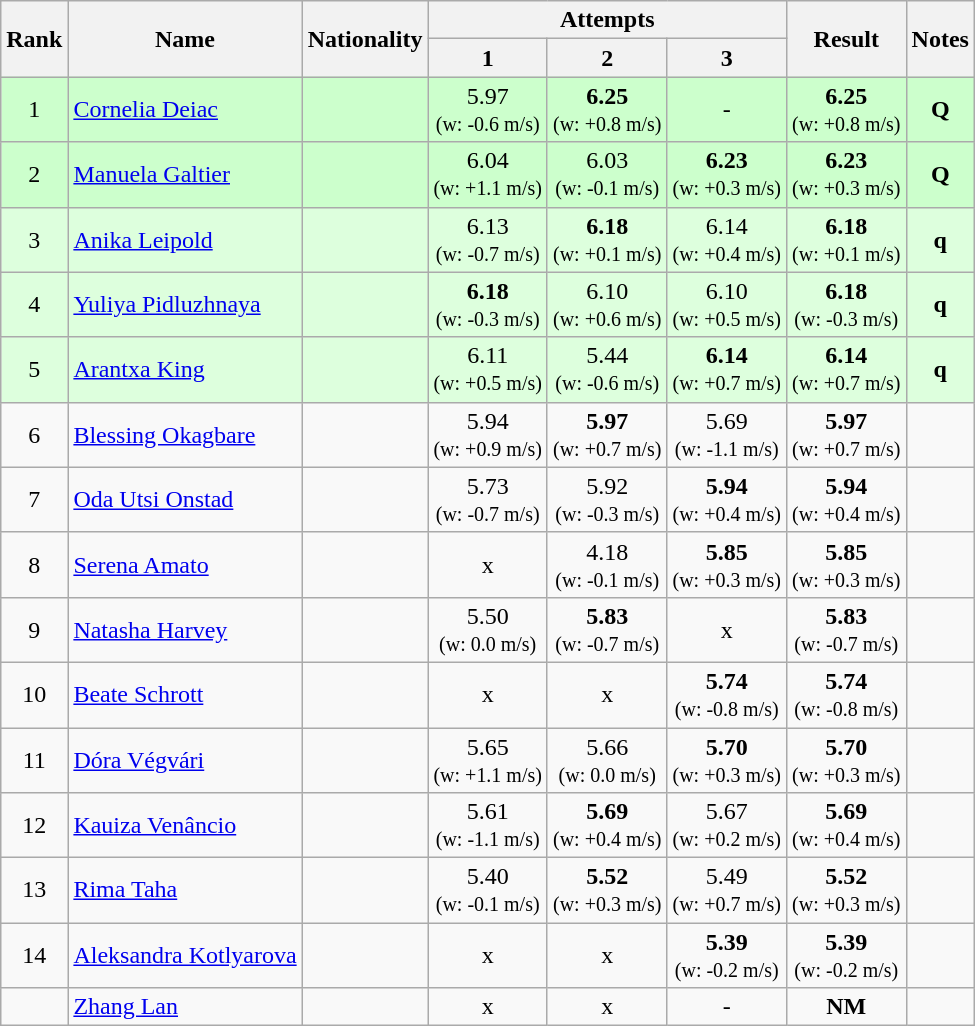<table class="wikitable sortable" style="text-align:center">
<tr>
<th rowspan=2>Rank</th>
<th rowspan=2>Name</th>
<th rowspan=2>Nationality</th>
<th colspan=3>Attempts</th>
<th rowspan=2>Result</th>
<th rowspan=2>Notes</th>
</tr>
<tr>
<th>1</th>
<th>2</th>
<th>3</th>
</tr>
<tr bgcolor=ccffcc>
<td>1</td>
<td align=left><a href='#'>Cornelia Deiac</a></td>
<td align=left></td>
<td>5.97<br><small>(w: -0.6 m/s)</small></td>
<td><strong>6.25</strong><br><small>(w: +0.8 m/s)</small></td>
<td>-</td>
<td><strong>6.25</strong> <br><small>(w: +0.8 m/s)</small></td>
<td><strong>Q</strong></td>
</tr>
<tr bgcolor=ccffcc>
<td>2</td>
<td align=left><a href='#'>Manuela Galtier</a></td>
<td align=left></td>
<td>6.04<br><small>(w: +1.1 m/s)</small></td>
<td>6.03<br><small>(w: -0.1 m/s)</small></td>
<td><strong>6.23</strong><br><small>(w: +0.3 m/s)</small></td>
<td><strong>6.23</strong> <br><small>(w: +0.3 m/s)</small></td>
<td><strong>Q</strong></td>
</tr>
<tr bgcolor=ddffdd>
<td>3</td>
<td align=left><a href='#'>Anika Leipold</a></td>
<td align=left></td>
<td>6.13<br><small>(w: -0.7 m/s)</small></td>
<td><strong>6.18</strong><br><small>(w: +0.1 m/s)</small></td>
<td>6.14<br><small>(w: +0.4 m/s)</small></td>
<td><strong>6.18</strong> <br><small>(w: +0.1 m/s)</small></td>
<td><strong>q</strong></td>
</tr>
<tr bgcolor=ddffdd>
<td>4</td>
<td align=left><a href='#'>Yuliya Pidluzhnaya</a></td>
<td align=left></td>
<td><strong>6.18</strong><br><small>(w: -0.3 m/s)</small></td>
<td>6.10<br><small>(w: +0.6 m/s)</small></td>
<td>6.10<br><small>(w: +0.5 m/s)</small></td>
<td><strong>6.18</strong> <br><small>(w: -0.3 m/s)</small></td>
<td><strong>q</strong></td>
</tr>
<tr bgcolor=ddffdd>
<td>5</td>
<td align=left><a href='#'>Arantxa King</a></td>
<td align=left></td>
<td>6.11<br><small>(w: +0.5 m/s)</small></td>
<td>5.44<br><small>(w: -0.6 m/s)</small></td>
<td><strong>6.14</strong><br><small>(w: +0.7 m/s)</small></td>
<td><strong>6.14</strong> <br><small>(w: +0.7 m/s)</small></td>
<td><strong>q</strong></td>
</tr>
<tr>
<td>6</td>
<td align=left><a href='#'>Blessing Okagbare</a></td>
<td align=left></td>
<td>5.94<br><small>(w: +0.9 m/s)</small></td>
<td><strong>5.97</strong><br><small>(w: +0.7 m/s)</small></td>
<td>5.69<br><small>(w: -1.1 m/s)</small></td>
<td><strong>5.97</strong> <br><small>(w: +0.7 m/s)</small></td>
<td></td>
</tr>
<tr>
<td>7</td>
<td align=left><a href='#'>Oda Utsi Onstad</a></td>
<td align=left></td>
<td>5.73<br><small>(w: -0.7 m/s)</small></td>
<td>5.92<br><small>(w: -0.3 m/s)</small></td>
<td><strong>5.94</strong><br><small>(w: +0.4 m/s)</small></td>
<td><strong>5.94</strong> <br><small>(w: +0.4 m/s)</small></td>
<td></td>
</tr>
<tr>
<td>8</td>
<td align=left><a href='#'>Serena Amato</a></td>
<td align=left></td>
<td>x</td>
<td>4.18<br><small>(w: -0.1 m/s)</small></td>
<td><strong>5.85</strong><br><small>(w: +0.3 m/s)</small></td>
<td><strong>5.85</strong> <br><small>(w: +0.3 m/s)</small></td>
<td></td>
</tr>
<tr>
<td>9</td>
<td align=left><a href='#'>Natasha Harvey</a></td>
<td align=left></td>
<td>5.50<br><small>(w: 0.0 m/s)</small></td>
<td><strong>5.83</strong><br><small>(w: -0.7 m/s)</small></td>
<td>x</td>
<td><strong>5.83</strong> <br><small>(w: -0.7 m/s)</small></td>
<td></td>
</tr>
<tr>
<td>10</td>
<td align=left><a href='#'>Beate Schrott</a></td>
<td align=left></td>
<td>x</td>
<td>x</td>
<td><strong>5.74</strong><br><small>(w: -0.8 m/s)</small></td>
<td><strong>5.74</strong> <br><small>(w: -0.8 m/s)</small></td>
<td></td>
</tr>
<tr>
<td>11</td>
<td align=left><a href='#'>Dóra Végvári</a></td>
<td align=left></td>
<td>5.65<br><small>(w: +1.1 m/s)</small></td>
<td>5.66<br><small>(w: 0.0 m/s)</small></td>
<td><strong>5.70</strong><br><small>(w: +0.3 m/s)</small></td>
<td><strong>5.70</strong> <br><small>(w: +0.3 m/s)</small></td>
<td></td>
</tr>
<tr>
<td>12</td>
<td align=left><a href='#'>Kauiza Venâncio</a></td>
<td align=left></td>
<td>5.61<br><small>(w: -1.1 m/s)</small></td>
<td><strong>5.69</strong><br><small>(w: +0.4 m/s)</small></td>
<td>5.67<br><small>(w: +0.2 m/s)</small></td>
<td><strong>5.69</strong> <br><small>(w: +0.4 m/s)</small></td>
<td></td>
</tr>
<tr>
<td>13</td>
<td align=left><a href='#'>Rima Taha</a></td>
<td align=left></td>
<td>5.40<br><small>(w: -0.1 m/s)</small></td>
<td><strong>5.52</strong><br><small>(w: +0.3 m/s)</small></td>
<td>5.49<br><small>(w: +0.7 m/s)</small></td>
<td><strong>5.52</strong> <br><small>(w: +0.3 m/s)</small></td>
<td></td>
</tr>
<tr>
<td>14</td>
<td align=left><a href='#'>Aleksandra Kotlyarova</a></td>
<td align=left></td>
<td>x</td>
<td>x</td>
<td><strong>5.39</strong><br><small>(w: -0.2 m/s)</small></td>
<td><strong>5.39</strong> <br><small>(w: -0.2 m/s)</small></td>
<td></td>
</tr>
<tr>
<td></td>
<td align=left><a href='#'>Zhang Lan</a></td>
<td align=left></td>
<td>x</td>
<td>x</td>
<td>-</td>
<td><strong>NM</strong></td>
<td></td>
</tr>
</table>
